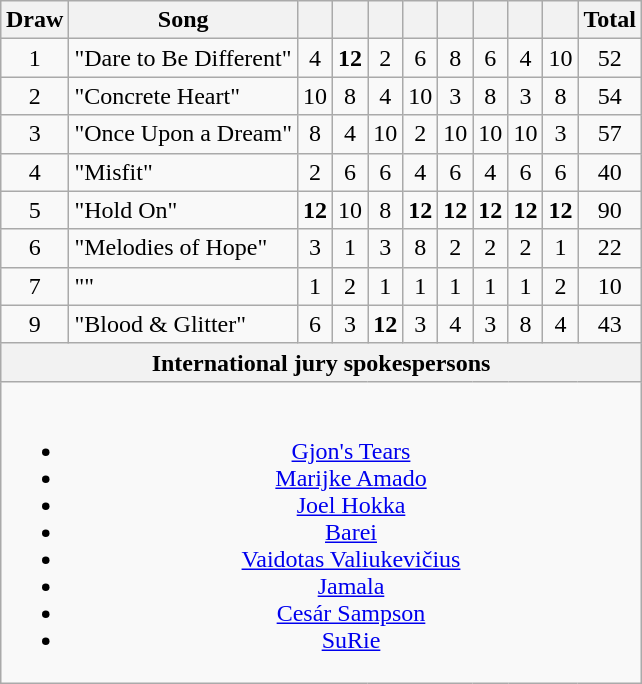<table class="wikitable collapsible" style="margin: 1em auto 1em auto; text-align:center;">
<tr>
<th>Draw</th>
<th>Song</th>
<th></th>
<th></th>
<th></th>
<th></th>
<th></th>
<th></th>
<th></th>
<th></th>
<th>Total</th>
</tr>
<tr>
<td>1</td>
<td align="left">"Dare to Be Different"</td>
<td>4</td>
<td><strong>12</strong></td>
<td>2</td>
<td>6</td>
<td>8</td>
<td>6</td>
<td>4</td>
<td>10</td>
<td>52</td>
</tr>
<tr>
<td>2</td>
<td align="left">"Concrete Heart"</td>
<td>10</td>
<td>8</td>
<td>4</td>
<td>10</td>
<td>3</td>
<td>8</td>
<td>3</td>
<td>8</td>
<td>54</td>
</tr>
<tr>
<td>3</td>
<td align="left">"Once Upon a Dream"</td>
<td>8</td>
<td>4</td>
<td>10</td>
<td>2</td>
<td>10</td>
<td>10</td>
<td>10</td>
<td>3</td>
<td>57</td>
</tr>
<tr>
<td>4</td>
<td align="left">"Misfit"</td>
<td>2</td>
<td>6</td>
<td>6</td>
<td>4</td>
<td>6</td>
<td>4</td>
<td>6</td>
<td>6</td>
<td>40</td>
</tr>
<tr>
<td>5</td>
<td align="left">"Hold On"</td>
<td><strong>12</strong></td>
<td>10</td>
<td>8</td>
<td><strong>12</strong></td>
<td><strong>12</strong></td>
<td><strong>12</strong></td>
<td><strong>12</strong></td>
<td><strong>12</strong></td>
<td>90</td>
</tr>
<tr>
<td>6</td>
<td align="left">"Melodies of Hope"</td>
<td>3</td>
<td>1</td>
<td>3</td>
<td>8</td>
<td>2</td>
<td>2</td>
<td>2</td>
<td>1</td>
<td>22</td>
</tr>
<tr>
<td>7</td>
<td align="left">""</td>
<td>1</td>
<td>2</td>
<td>1</td>
<td>1</td>
<td>1</td>
<td>1</td>
<td>1</td>
<td>2</td>
<td>10</td>
</tr>
<tr>
<td>9</td>
<td align="left">"Blood & Glitter"</td>
<td>6</td>
<td>3</td>
<td><strong>12</strong></td>
<td>3</td>
<td>4</td>
<td>3</td>
<td>8</td>
<td>4</td>
<td>43</td>
</tr>
<tr>
<th colspan="11">International jury spokespersons</th>
</tr>
<tr>
<td colspan="11"><br><ul><li><a href='#'>Gjon's Tears</a></li><li><a href='#'>Marijke Amado</a></li><li><a href='#'>Joel Hokka</a></li><li><a href='#'>Barei</a></li><li><a href='#'>Vaidotas Valiukevičius</a></li><li><a href='#'>Jamala</a></li><li><a href='#'>Cesár Sampson</a></li><li><a href='#'>SuRie</a></li></ul></td>
</tr>
</table>
